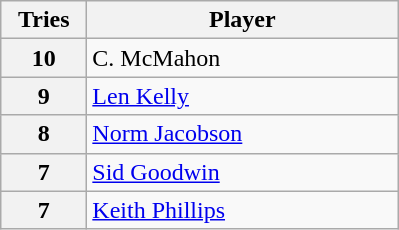<table class="wikitable" style="text-align:left;">
<tr>
<th width=50>Tries</th>
<th width=200>Player</th>
</tr>
<tr>
<th>10</th>
<td> C. McMahon</td>
</tr>
<tr>
<th>9</th>
<td> <a href='#'>Len Kelly</a></td>
</tr>
<tr>
<th>8</th>
<td> <a href='#'>Norm Jacobson</a></td>
</tr>
<tr>
<th>7</th>
<td> <a href='#'>Sid Goodwin</a></td>
</tr>
<tr>
<th>7</th>
<td> <a href='#'>Keith Phillips</a></td>
</tr>
</table>
